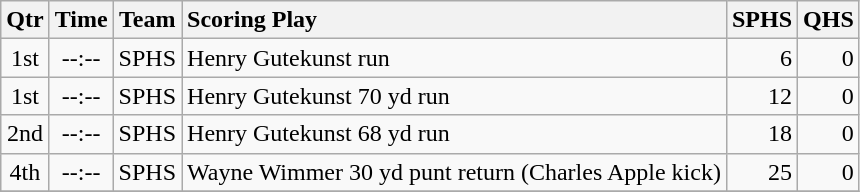<table class="wikitable">
<tr>
<th style="text-align: center;">Qtr</th>
<th style="text-align: center;">Time</th>
<th style="text-align: center;">Team</th>
<th style="text-align: left;">Scoring Play</th>
<th style="text-align: right;">SPHS</th>
<th style="text-align: right;">QHS</th>
</tr>
<tr>
<td style="text-align: center;">1st</td>
<td style="text-align: center;">--:--</td>
<td style="text-align: center;">SPHS</td>
<td style="text-align: left;">Henry Gutekunst run</td>
<td style="text-align: right;">6</td>
<td style="text-align: right;">0</td>
</tr>
<tr>
<td style="text-align: center;">1st</td>
<td style="text-align: center;">--:--</td>
<td style="text-align: center;">SPHS</td>
<td style="text-align: left;">Henry Gutekunst 70 yd run</td>
<td style="text-align: right;">12</td>
<td style="text-align: right;">0</td>
</tr>
<tr>
<td style="text-align: center;">2nd</td>
<td style="text-align: center;">--:--</td>
<td style="text-align: center;">SPHS</td>
<td style="text-align: left;">Henry Gutekunst 68 yd run</td>
<td style="text-align: right;">18</td>
<td style="text-align: right;">0</td>
</tr>
<tr>
<td style="text-align: center;">4th</td>
<td style="text-align: center;">--:--</td>
<td style="text-align: center;">SPHS</td>
<td style="text-align: left;">Wayne Wimmer 30 yd punt return (Charles Apple kick)</td>
<td style="text-align: right;">25</td>
<td style="text-align: right;">0</td>
</tr>
<tr>
</tr>
</table>
